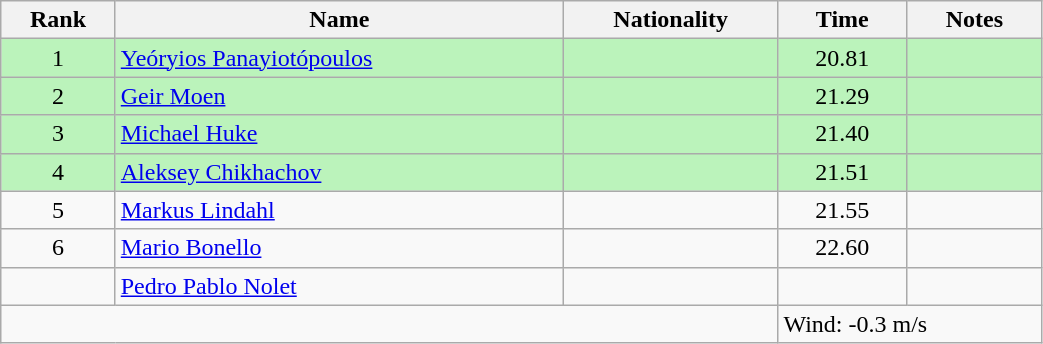<table class="wikitable sortable" style="text-align:center;width: 55%">
<tr>
<th>Rank</th>
<th>Name</th>
<th>Nationality</th>
<th>Time</th>
<th>Notes</th>
</tr>
<tr bgcolor=bbf3bb>
<td>1</td>
<td align=left><a href='#'>Yeóryios Panayiotópoulos</a></td>
<td align=left></td>
<td>20.81</td>
<td></td>
</tr>
<tr bgcolor=bbf3bb>
<td>2</td>
<td align=left><a href='#'>Geir Moen</a></td>
<td align=left></td>
<td>21.29</td>
<td></td>
</tr>
<tr bgcolor=bbf3bb>
<td>3</td>
<td align=left><a href='#'>Michael Huke</a></td>
<td align=left></td>
<td>21.40</td>
<td></td>
</tr>
<tr bgcolor=bbf3bb>
<td>4</td>
<td align=left><a href='#'>Aleksey Chikhachov</a></td>
<td align=left></td>
<td>21.51</td>
<td></td>
</tr>
<tr>
<td>5</td>
<td align=left><a href='#'>Markus Lindahl</a></td>
<td align=left></td>
<td>21.55</td>
<td></td>
</tr>
<tr>
<td>6</td>
<td align=left><a href='#'>Mario Bonello</a></td>
<td align=left></td>
<td>22.60</td>
<td></td>
</tr>
<tr>
<td></td>
<td align=left><a href='#'>Pedro Pablo Nolet</a></td>
<td align=left></td>
<td></td>
<td></td>
</tr>
<tr class="sortbottom">
<td colspan="3"></td>
<td colspan="2" style="text-align:left;">Wind: -0.3 m/s</td>
</tr>
</table>
